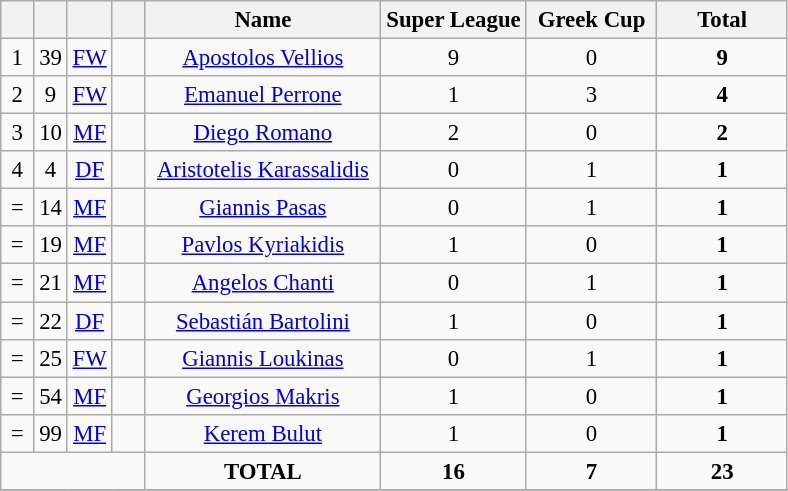<table class="wikitable" style="font-size: 95%; text-align: center;">
<tr>
<th width=15></th>
<th width=15></th>
<th width=15></th>
<th width=15></th>
<th width=150>Name</th>
<th width=90>Super League</th>
<th width=80>Greek Cup</th>
<th width=80><strong>Total</strong></th>
</tr>
<tr>
<td>1</td>
<td>39</td>
<td><a href='#'>FW</a></td>
<td></td>
<td><a href='#'>Apostolos Vellios</a></td>
<td>9</td>
<td>0</td>
<td><strong>9</strong></td>
</tr>
<tr>
<td>2</td>
<td>9</td>
<td><a href='#'>FW</a></td>
<td></td>
<td><a href='#'>Emanuel Perrone</a></td>
<td>1</td>
<td>3</td>
<td><strong>4</strong></td>
</tr>
<tr>
<td>3</td>
<td>10</td>
<td><a href='#'>MF</a></td>
<td></td>
<td><a href='#'>Diego Romano</a></td>
<td>2</td>
<td>0</td>
<td><strong>2</strong></td>
</tr>
<tr>
<td>4</td>
<td>4</td>
<td><a href='#'>DF</a></td>
<td></td>
<td><a href='#'>Aristotelis Karassalidis</a></td>
<td>0</td>
<td>1</td>
<td><strong>1</strong></td>
</tr>
<tr>
<td>=</td>
<td>14</td>
<td><a href='#'>MF</a></td>
<td></td>
<td><a href='#'>Giannis Pasas</a></td>
<td>0</td>
<td>1</td>
<td><strong>1</strong></td>
</tr>
<tr>
<td>=</td>
<td>19</td>
<td><a href='#'>MF</a></td>
<td></td>
<td><a href='#'>Pavlos Kyriakidis</a></td>
<td>1</td>
<td>0</td>
<td><strong>1</strong></td>
</tr>
<tr>
<td>=</td>
<td>21</td>
<td><a href='#'>MF</a></td>
<td></td>
<td><a href='#'>Angelos Chanti</a></td>
<td>0</td>
<td>1</td>
<td><strong>1</strong></td>
</tr>
<tr>
<td>=</td>
<td>22</td>
<td><a href='#'>DF</a></td>
<td></td>
<td><a href='#'>Sebastián Bartolini</a></td>
<td>1</td>
<td>0</td>
<td><strong>1</strong></td>
</tr>
<tr>
<td>=</td>
<td>25</td>
<td><a href='#'>FW</a></td>
<td></td>
<td><a href='#'>Giannis Loukinas</a></td>
<td>0</td>
<td>1</td>
<td><strong>1</strong></td>
</tr>
<tr>
<td>=</td>
<td>54</td>
<td><a href='#'>MF</a></td>
<td></td>
<td><a href='#'>Georgios Makris</a></td>
<td>1</td>
<td>0</td>
<td><strong>1</strong></td>
</tr>
<tr>
<td>=</td>
<td>99</td>
<td><a href='#'>MF</a></td>
<td></td>
<td><a href='#'>Kerem Bulut</a></td>
<td>1</td>
<td>0</td>
<td><strong>1</strong></td>
</tr>
<tr>
<td colspan="4"></td>
<td><strong>TOTAL</strong></td>
<td><strong>16</strong></td>
<td><strong>7</strong></td>
<td><strong>23</strong></td>
</tr>
<tr>
</tr>
</table>
